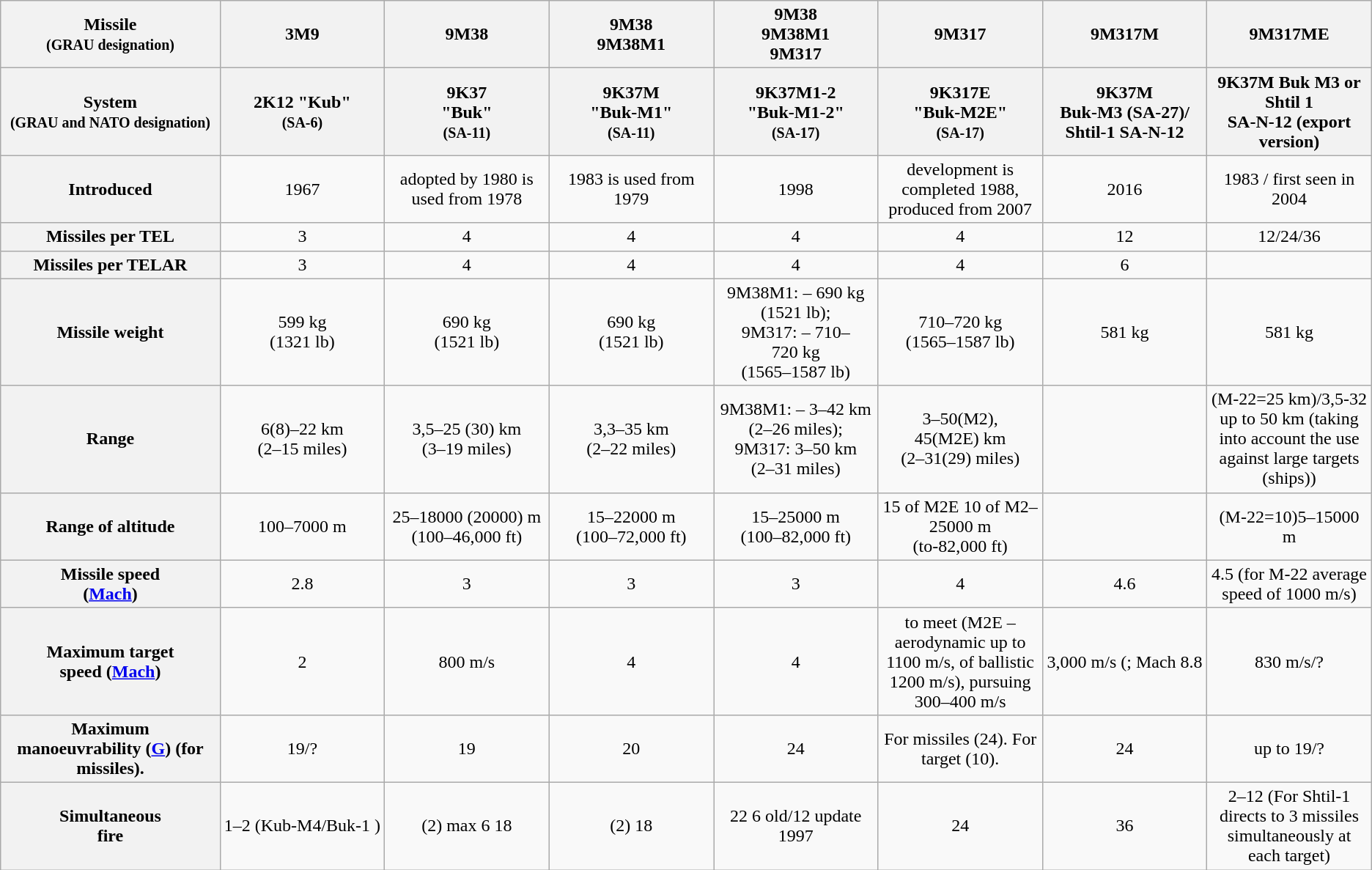<table class="wikitable" style="text-align:center;">
<tr>
<th>Missile <br><small>(GRAU designation)</small></th>
<th width=12%>3M9</th>
<th width=12%>9М38</th>
<th width=12%>9М38<br>9М38M1</th>
<th width=12%>9М38<br>9М38M1<br>9M317</th>
<th width=12%>9M317</th>
<th width=12%>9M317M</th>
<th width=12%>9M317ME</th>
</tr>
<tr>
<th>System <br><small>(GRAU and NATO designation)</small></th>
<th>2K12 "Kub" <br><small>(SA-6)</small></th>
<th>9K37 <br> "Buk" <br><small>(SA-11)</small></th>
<th>9K37M <br> "Buk-M1" <br><small>(SA-11)</small></th>
<th>9K37M1-2 <br> "Buk-M1-2" <br><small>(SA-17)</small></th>
<th>9K317E <br> "Buk-M2E" <br> <small>(SA-17)</small></th>
<th>9K37M<br>Buk-M3
(SA-27)/ Shtil-1 
SA-N-12</th>
<th>9K37M Buk M3 or Shtil 1<br>SA-N-12 (export version)</th>
</tr>
<tr>
<th>Introduced</th>
<td>1967</td>
<td>adopted by 1980 is used from 1978</td>
<td>1983 is used from 1979</td>
<td>1998</td>
<td>development is completed 1988, produced from 2007</td>
<td>2016 </td>
<td>1983 / first seen in 2004</td>
</tr>
<tr>
<th>Missiles per TEL</th>
<td>3</td>
<td>4</td>
<td>4</td>
<td>4</td>
<td>4</td>
<td>12</td>
<td>12/24/36</td>
</tr>
<tr>
<th>Missiles per TELAR</th>
<td>3</td>
<td>4</td>
<td>4</td>
<td>4</td>
<td>4</td>
<td>6</td>
<td></td>
</tr>
<tr>
<th>Missile weight</th>
<td>599 kg <br>(1321 lb)</td>
<td>690 kg <br>(1521 lb)</td>
<td>690 kg <br>(1521 lb)</td>
<td>9М38M1: – 690 kg <br>(1521 lb);<br>9M317: – 710–720 kg <br>(1565–1587 lb)</td>
<td>710–720 kg <br>(1565–1587 lb)</td>
<td>581 kg </td>
<td>581 kg</td>
</tr>
<tr>
<th>Range</th>
<td>6(8)–22 km <br>(2–15 miles)</td>
<td>3,5–25 (30) km <br>(3–19 miles)</td>
<td>3,3–35 km <br>(2–22 miles)</td>
<td>9М38M1: – 3–42 km <br>(2–26 miles);<br>9M317: 3–50 km <br>(2–31 miles)</td>
<td>3–50(M2), 45(M2E) km <br>(2–31(29) miles)</td>
<td></td>
<td>(M-22=25 km)/3,5-32 up to 50 km (taking into account the use against large targets (ships))</td>
</tr>
<tr>
<th>Range of altitude</th>
<td>100–7000 m <br></td>
<td>25–18000 (20000) m <br>(100–46,000 ft)</td>
<td>15–22000 m <br>(100–72,000 ft)</td>
<td>15–25000 m <br>(100–82,000 ft)</td>
<td>15 of M2E 10 of M2–25000 m <br>(to-82,000 ft)</td>
<td></td>
<td>(M-22=10)5–15000 m</td>
</tr>
<tr>
<th>Missile speed <br>(<a href='#'>Mach</a>)</th>
<td>2.8</td>
<td>3</td>
<td>3</td>
<td>3</td>
<td>4</td>
<td>4.6</td>
<td>4.5 (for M-22 average speed of 1000 m/s)</td>
</tr>
<tr>
<th>Maximum target <br>speed (<a href='#'>Mach</a>)</th>
<td>2</td>
<td>800 m/s</td>
<td>4</td>
<td>4</td>
<td>to meet (M2E – aerodynamic up to 1100 m/s, of ballistic 1200 m/s), pursuing 300–400 m/s</td>
<td>3,000 m/s (; Mach 8.8 </td>
<td>830 m/s/?</td>
</tr>
<tr>
<th>Maximum <br>manoeuvrability (<a href='#'>G</a>) (for missiles).</th>
<td>19/?</td>
<td>19</td>
<td>20</td>
<td>24</td>
<td>For missiles (24). For target (10).</td>
<td>24 </td>
<td>up to 19/?</td>
</tr>
<tr>
<th>Simultaneous <br>fire</th>
<td>1–2 (Kub-M4/Buk-1 )</td>
<td>(2) max 6 18</td>
<td>(2) 18</td>
<td>22  6 old/12 update 1997</td>
<td>24</td>
<td>36 </td>
<td>2–12 (For Shtil-1 directs to 3 missiles simultaneously at each target)</td>
</tr>
</table>
